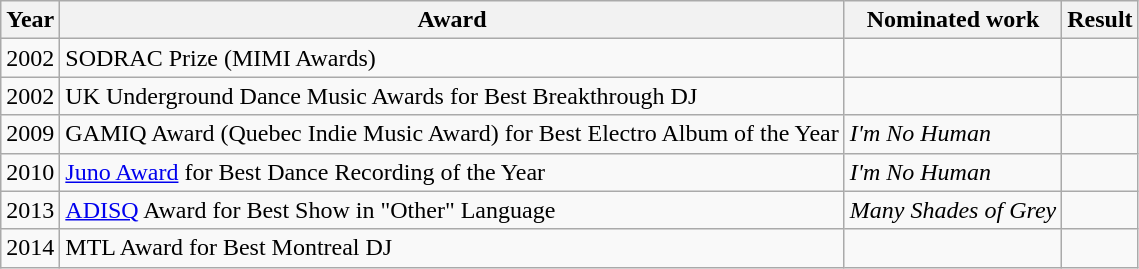<table class="wikitable sortable">
<tr>
<th>Year</th>
<th>Award</th>
<th>Nominated work</th>
<th>Result</th>
</tr>
<tr>
<td>2002</td>
<td>SODRAC Prize (MIMI Awards)</td>
<td></td>
<td></td>
</tr>
<tr>
<td>2002</td>
<td>UK Underground Dance Music Awards for Best Breakthrough DJ</td>
<td></td>
<td></td>
</tr>
<tr>
<td>2009</td>
<td>GAMIQ Award (Quebec Indie Music Award) for Best Electro Album of the Year</td>
<td><em>I'm No Human</em></td>
<td></td>
</tr>
<tr>
<td>2010</td>
<td><a href='#'>Juno Award</a> for Best Dance Recording of the Year</td>
<td><em>I'm No Human</em></td>
<td></td>
</tr>
<tr>
<td>2013</td>
<td><a href='#'>ADISQ</a> Award for Best Show in "Other" Language</td>
<td><em>Many Shades of Grey</em></td>
<td></td>
</tr>
<tr>
<td>2014</td>
<td>MTL Award for Best Montreal DJ</td>
<td></td>
<td></td>
</tr>
</table>
